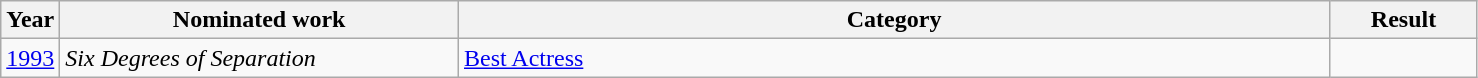<table class=wikitable>
<tr>
<th width=4%>Year</th>
<th width=27%>Nominated work</th>
<th width=59%>Category</th>
<th width=10%>Result</th>
</tr>
<tr>
<td><a href='#'>1993</a></td>
<td><em>Six Degrees of Separation</em></td>
<td><a href='#'>Best Actress</a></td>
<td></td>
</tr>
</table>
